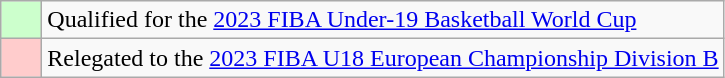<table class="wikitable">
<tr>
<td width=20px bgcolor="#ccffcc"></td>
<td>Qualified for the <a href='#'>2023 FIBA Under-19 Basketball World Cup</a></td>
</tr>
<tr>
<td bgcolor="#ffcccc"></td>
<td>Relegated to the <a href='#'>2023 FIBA U18 European Championship Division B</a></td>
</tr>
</table>
